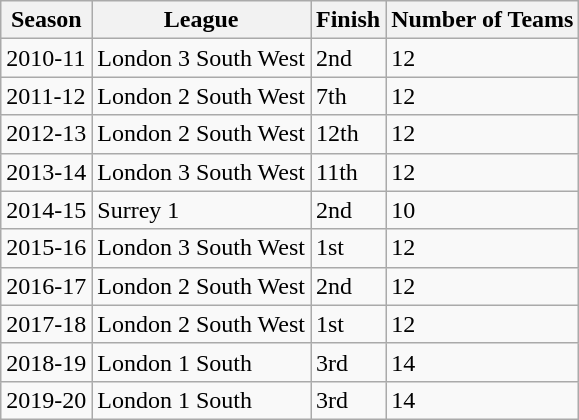<table class="wikitable sortable">
<tr>
<th>Season</th>
<th>League</th>
<th>Finish</th>
<th>Number of Teams</th>
</tr>
<tr>
<td>2010-11</td>
<td>London 3 South West</td>
<td>2nd</td>
<td>12</td>
</tr>
<tr>
<td>2011-12</td>
<td>London 2 South West</td>
<td>7th</td>
<td>12</td>
</tr>
<tr>
<td>2012-13</td>
<td>London 2 South West</td>
<td>12th</td>
<td>12</td>
</tr>
<tr>
<td>2013-14</td>
<td>London 3 South West</td>
<td>11th</td>
<td>12</td>
</tr>
<tr>
<td>2014-15</td>
<td>Surrey 1</td>
<td>2nd</td>
<td>10</td>
</tr>
<tr>
<td>2015-16</td>
<td>London 3 South West</td>
<td>1st</td>
<td>12</td>
</tr>
<tr>
<td>2016-17</td>
<td>London 2 South West</td>
<td>2nd</td>
<td>12</td>
</tr>
<tr>
<td>2017-18</td>
<td>London 2 South West</td>
<td>1st</td>
<td>12</td>
</tr>
<tr>
<td>2018-19</td>
<td>London 1 South</td>
<td>3rd</td>
<td>14</td>
</tr>
<tr>
<td>2019-20</td>
<td>London 1 South</td>
<td>3rd</td>
<td>14</td>
</tr>
</table>
